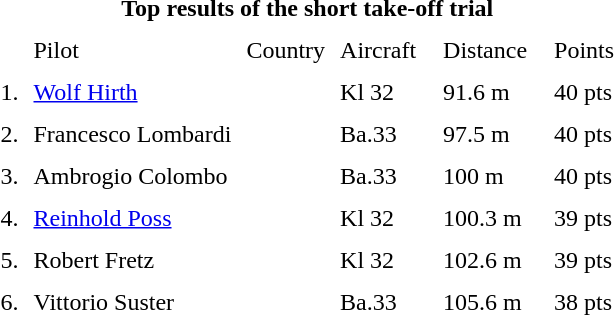<table cellspacing=8>
<tr>
<th colspan=12>Top results of the short take-off trial</th>
</tr>
<tr>
<td> </td>
<td>Pilot</td>
<td>Country</td>
<td>Aircraft  </td>
<td>Distance  </td>
<td>Points</td>
</tr>
<tr>
<td>1.</td>
<td><a href='#'>Wolf Hirth</a></td>
<td></td>
<td>Kl 32</td>
<td>91.6 m</td>
<td>40 pts</td>
</tr>
<tr>
<td>2.</td>
<td>Francesco Lombardi</td>
<td></td>
<td>Ba.33</td>
<td>97.5 m</td>
<td>40 pts</td>
</tr>
<tr>
<td>3.</td>
<td>Ambrogio Colombo</td>
<td></td>
<td>Ba.33</td>
<td>100 m</td>
<td>40 pts</td>
</tr>
<tr>
<td>4.</td>
<td><a href='#'>Reinhold Poss</a></td>
<td></td>
<td>Kl 32</td>
<td>100.3 m</td>
<td>39 pts</td>
</tr>
<tr>
<td>5.</td>
<td>Robert Fretz</td>
<td></td>
<td>Kl 32</td>
<td>102.6 m</td>
<td>39 pts</td>
</tr>
<tr>
<td>6.</td>
<td>Vittorio Suster</td>
<td></td>
<td>Ba.33</td>
<td>105.6 m</td>
<td>38 pts</td>
</tr>
</table>
